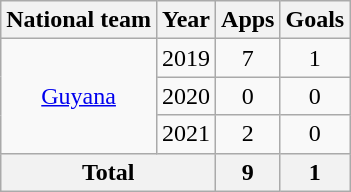<table class="wikitable" style="font-size:100%; text-align: center">
<tr>
<th>National team</th>
<th>Year</th>
<th>Apps</th>
<th>Goals</th>
</tr>
<tr>
<td rowspan="3"><a href='#'>Guyana</a></td>
<td>2019</td>
<td>7</td>
<td>1</td>
</tr>
<tr>
<td>2020</td>
<td>0</td>
<td>0</td>
</tr>
<tr>
<td>2021</td>
<td>2</td>
<td>0</td>
</tr>
<tr>
<th colspan=2>Total</th>
<th>9</th>
<th>1</th>
</tr>
</table>
